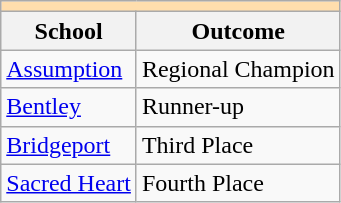<table class="wikitable">
<tr>
<th colspan="3" style="background:#ffdead;"></th>
</tr>
<tr>
<th>School</th>
<th>Outcome</th>
</tr>
<tr>
<td><a href='#'>Assumption</a></td>
<td>Regional Champion</td>
</tr>
<tr>
<td><a href='#'>Bentley</a></td>
<td>Runner-up</td>
</tr>
<tr>
<td><a href='#'>Bridgeport</a></td>
<td>Third Place</td>
</tr>
<tr>
<td><a href='#'>Sacred Heart</a></td>
<td>Fourth Place</td>
</tr>
</table>
